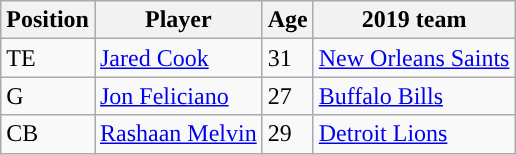<table class="wikitable">
<tr>
<th>Position</th>
<th>Player</th>
<th>Age</th>
<th>2019 team</th>
</tr>
<tr>
<td>TE</td>
<td><a href='#'>Jared Cook</a></td>
<td>31</td>
<td><a href='#'>New Orleans Saints</a></td>
</tr>
<tr>
<td>G</td>
<td><a href='#'>Jon Feliciano</a></td>
<td>27</td>
<td><a href='#'>Buffalo Bills</a></td>
</tr>
<tr>
<td>CB</td>
<td><a href='#'>Rashaan Melvin</a></td>
<td>29</td>
<td><a href='#'>Detroit Lions</a></td>
</tr>
</table>
